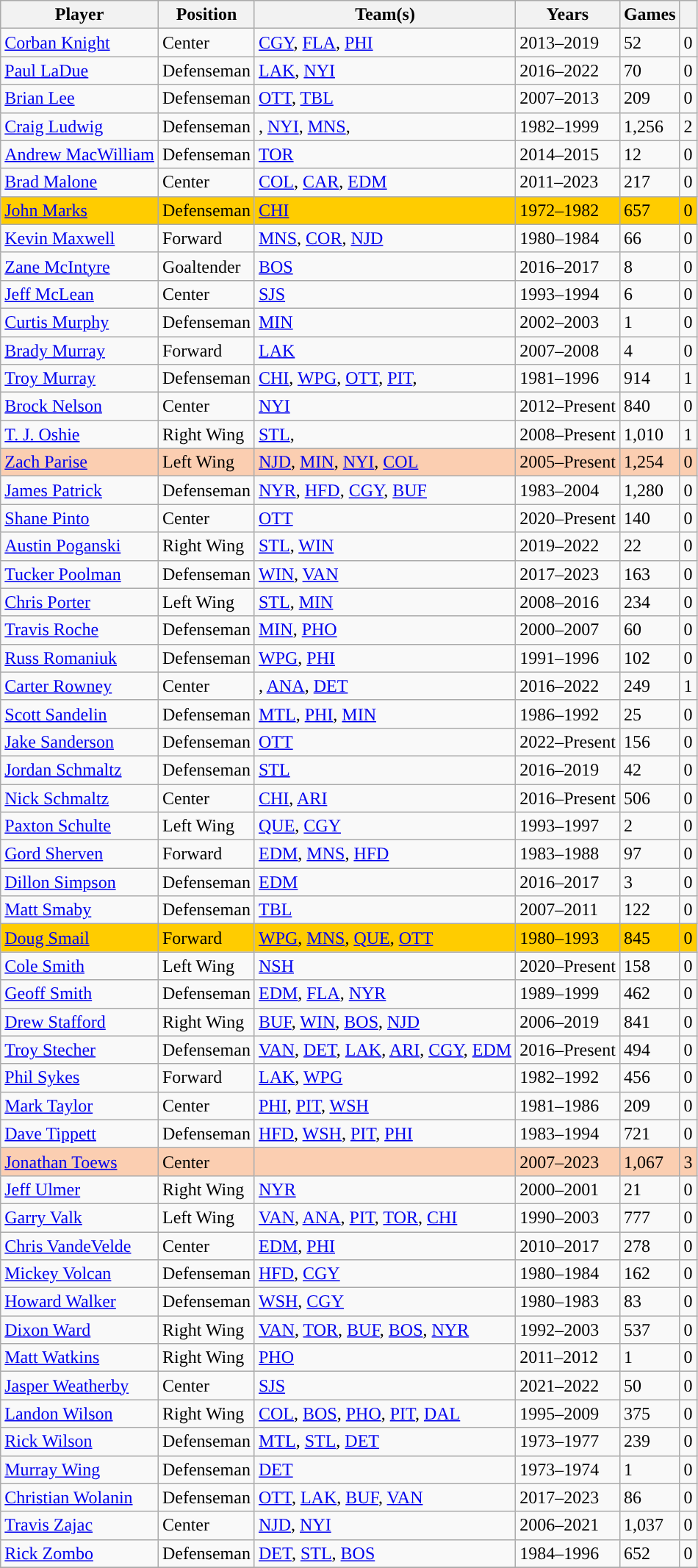<table class="wikitable sortable">
<tr>
<th>Player</th>
<th>Position</th>
<th>Team(s)</th>
<th>Years</th>
<th>Games</th>
<th><a href='#'></a></th>
</tr>
<tr>
<td><a href='#'>Corban Knight</a></td>
<td>Center</td>
<td><a href='#'>CGY</a>, <a href='#'>FLA</a>, <a href='#'>PHI</a></td>
<td>2013–2019</td>
<td>52</td>
<td>0</td>
</tr>
<tr>
<td><a href='#'>Paul LaDue</a></td>
<td>Defenseman</td>
<td><a href='#'>LAK</a>, <a href='#'>NYI</a></td>
<td>2016–2022</td>
<td>70</td>
<td>0</td>
</tr>
<tr>
<td><a href='#'>Brian Lee</a></td>
<td>Defenseman</td>
<td><a href='#'>OTT</a>, <a href='#'>TBL</a></td>
<td>2007–2013</td>
<td>209</td>
<td>0</td>
</tr>
<tr>
<td><a href='#'>Craig Ludwig</a></td>
<td>Defenseman</td>
<td><span><strong></strong></span>, <a href='#'>NYI</a>, <a href='#'>MNS</a>, <span><strong></strong></span></td>
<td>1982–1999</td>
<td>1,256</td>
<td>2</td>
</tr>
<tr>
<td><a href='#'>Andrew MacWilliam</a></td>
<td>Defenseman</td>
<td><a href='#'>TOR</a></td>
<td>2014–2015</td>
<td>12</td>
<td>0</td>
</tr>
<tr>
<td><a href='#'>Brad Malone</a></td>
<td>Center</td>
<td><a href='#'>COL</a>, <a href='#'>CAR</a>, <a href='#'>EDM</a></td>
<td>2011–2023</td>
<td>217</td>
<td>0</td>
</tr>
<tr bgcolor=#FFCC00>
<td><a href='#'>John Marks</a></td>
<td>Defenseman</td>
<td><a href='#'>CHI</a></td>
<td>1972–1982</td>
<td>657</td>
<td>0</td>
</tr>
<tr>
<td><a href='#'>Kevin Maxwell</a></td>
<td>Forward</td>
<td><a href='#'>MNS</a>, <a href='#'>COR</a>, <a href='#'>NJD</a></td>
<td>1980–1984</td>
<td>66</td>
<td>0</td>
</tr>
<tr>
<td><a href='#'>Zane McIntyre</a></td>
<td>Goaltender</td>
<td><a href='#'>BOS</a></td>
<td>2016–2017</td>
<td>8</td>
<td>0</td>
</tr>
<tr>
<td><a href='#'>Jeff McLean</a></td>
<td>Center</td>
<td><a href='#'>SJS</a></td>
<td>1993–1994</td>
<td>6</td>
<td>0</td>
</tr>
<tr>
<td><a href='#'>Curtis Murphy</a></td>
<td>Defenseman</td>
<td><a href='#'>MIN</a></td>
<td>2002–2003</td>
<td>1</td>
<td>0</td>
</tr>
<tr>
<td><a href='#'>Brady Murray</a></td>
<td>Forward</td>
<td><a href='#'>LAK</a></td>
<td>2007–2008</td>
<td>4</td>
<td>0</td>
</tr>
<tr>
<td><a href='#'>Troy Murray</a></td>
<td>Defenseman</td>
<td><a href='#'>CHI</a>, <a href='#'>WPG</a>, <a href='#'>OTT</a>, <a href='#'>PIT</a>, <span><strong></strong></span></td>
<td>1981–1996</td>
<td>914</td>
<td>1</td>
</tr>
<tr>
<td><a href='#'>Brock Nelson</a></td>
<td>Center</td>
<td><a href='#'>NYI</a></td>
<td>2012–Present</td>
<td>840</td>
<td>0</td>
</tr>
<tr>
<td><a href='#'>T. J. Oshie</a></td>
<td>Right Wing</td>
<td><a href='#'>STL</a>, <span><strong></strong></span></td>
<td>2008–Present</td>
<td>1,010</td>
<td>1</td>
</tr>
<tr>
</tr>
<tr bgcolor=FBCEB1>
<td><a href='#'>Zach Parise</a></td>
<td>Left Wing</td>
<td><a href='#'>NJD</a>, <a href='#'>MIN</a>, <a href='#'>NYI</a>, <a href='#'>COL</a></td>
<td>2005–Present</td>
<td>1,254</td>
<td>0</td>
</tr>
<tr>
<td><a href='#'>James Patrick</a></td>
<td>Defenseman</td>
<td><a href='#'>NYR</a>, <a href='#'>HFD</a>, <a href='#'>CGY</a>, <a href='#'>BUF</a></td>
<td>1983–2004</td>
<td>1,280</td>
<td>0</td>
</tr>
<tr>
<td><a href='#'>Shane Pinto</a></td>
<td>Center</td>
<td><a href='#'>OTT</a></td>
<td>2020–Present</td>
<td>140</td>
<td>0</td>
</tr>
<tr>
<td><a href='#'>Austin Poganski</a></td>
<td>Right Wing</td>
<td><a href='#'>STL</a>, <a href='#'>WIN</a></td>
<td>2019–2022</td>
<td>22</td>
<td>0</td>
</tr>
<tr>
<td><a href='#'>Tucker Poolman</a></td>
<td>Defenseman</td>
<td><a href='#'>WIN</a>, <a href='#'>VAN</a></td>
<td>2017–2023</td>
<td>163</td>
<td>0</td>
</tr>
<tr>
<td><a href='#'>Chris Porter</a></td>
<td>Left Wing</td>
<td><a href='#'>STL</a>, <a href='#'>MIN</a></td>
<td>2008–2016</td>
<td>234</td>
<td>0</td>
</tr>
<tr>
<td><a href='#'>Travis Roche</a></td>
<td>Defenseman</td>
<td><a href='#'>MIN</a>, <a href='#'>PHO</a></td>
<td>2000–2007</td>
<td>60</td>
<td>0</td>
</tr>
<tr>
<td><a href='#'>Russ Romaniuk</a></td>
<td>Defenseman</td>
<td><a href='#'>WPG</a>, <a href='#'>PHI</a></td>
<td>1991–1996</td>
<td>102</td>
<td>0</td>
</tr>
<tr>
<td><a href='#'>Carter Rowney</a></td>
<td>Center</td>
<td><span><strong></strong></span>, <a href='#'>ANA</a>, <a href='#'>DET</a></td>
<td>2016–2022</td>
<td>249</td>
<td>1</td>
</tr>
<tr>
<td><a href='#'>Scott Sandelin</a></td>
<td>Defenseman</td>
<td><a href='#'>MTL</a>, <a href='#'>PHI</a>, <a href='#'>MIN</a></td>
<td>1986–1992</td>
<td>25</td>
<td>0</td>
</tr>
<tr>
<td><a href='#'>Jake Sanderson</a></td>
<td>Defenseman</td>
<td><a href='#'>OTT</a></td>
<td>2022–Present</td>
<td>156</td>
<td>0</td>
</tr>
<tr>
<td><a href='#'>Jordan Schmaltz</a></td>
<td>Defenseman</td>
<td><a href='#'>STL</a></td>
<td>2016–2019</td>
<td>42</td>
<td>0</td>
</tr>
<tr>
<td><a href='#'>Nick Schmaltz</a></td>
<td>Center</td>
<td><a href='#'>CHI</a>, <a href='#'>ARI</a></td>
<td>2016–Present</td>
<td>506</td>
<td>0</td>
</tr>
<tr>
<td><a href='#'>Paxton Schulte</a></td>
<td>Left Wing</td>
<td><a href='#'>QUE</a>, <a href='#'>CGY</a></td>
<td>1993–1997</td>
<td>2</td>
<td>0</td>
</tr>
<tr>
<td><a href='#'>Gord Sherven</a></td>
<td>Forward</td>
<td><a href='#'>EDM</a>, <a href='#'>MNS</a>, <a href='#'>HFD</a></td>
<td>1983–1988</td>
<td>97</td>
<td>0</td>
</tr>
<tr>
<td><a href='#'>Dillon Simpson</a></td>
<td>Defenseman</td>
<td><a href='#'>EDM</a></td>
<td>2016–2017</td>
<td>3</td>
<td>0</td>
</tr>
<tr>
<td><a href='#'>Matt Smaby</a></td>
<td>Defenseman</td>
<td><a href='#'>TBL</a></td>
<td>2007–2011</td>
<td>122</td>
<td>0</td>
</tr>
<tr bgcolor=#FFCC00>
<td><a href='#'>Doug Smail</a></td>
<td>Forward</td>
<td><a href='#'>WPG</a>, <a href='#'>MNS</a>, <a href='#'>QUE</a>, <a href='#'>OTT</a></td>
<td>1980–1993</td>
<td>845</td>
<td>0</td>
</tr>
<tr>
<td><a href='#'>Cole Smith</a></td>
<td>Left Wing</td>
<td><a href='#'>NSH</a></td>
<td>2020–Present</td>
<td>158</td>
<td>0</td>
</tr>
<tr>
<td><a href='#'>Geoff Smith</a></td>
<td>Defenseman</td>
<td><a href='#'>EDM</a>, <a href='#'>FLA</a>, <a href='#'>NYR</a></td>
<td>1989–1999</td>
<td>462</td>
<td>0</td>
</tr>
<tr>
<td><a href='#'>Drew Stafford</a></td>
<td>Right Wing</td>
<td><a href='#'>BUF</a>, <a href='#'>WIN</a>, <a href='#'>BOS</a>, <a href='#'>NJD</a></td>
<td>2006–2019</td>
<td>841</td>
<td>0</td>
</tr>
<tr>
<td><a href='#'>Troy Stecher</a></td>
<td>Defenseman</td>
<td><a href='#'>VAN</a>, <a href='#'>DET</a>, <a href='#'>LAK</a>, <a href='#'>ARI</a>, <a href='#'>CGY</a>, <a href='#'>EDM</a></td>
<td>2016–Present</td>
<td>494</td>
<td>0</td>
</tr>
<tr>
<td><a href='#'>Phil Sykes</a></td>
<td>Forward</td>
<td><a href='#'>LAK</a>, <a href='#'>WPG</a></td>
<td>1982–1992</td>
<td>456</td>
<td>0</td>
</tr>
<tr>
<td><a href='#'>Mark Taylor</a></td>
<td>Center</td>
<td><a href='#'>PHI</a>, <a href='#'>PIT</a>, <a href='#'>WSH</a></td>
<td>1981–1986</td>
<td>209</td>
<td>0</td>
</tr>
<tr>
<td><a href='#'>Dave Tippett</a></td>
<td>Defenseman</td>
<td><a href='#'>HFD</a>, <a href='#'>WSH</a>, <a href='#'>PIT</a>, <a href='#'>PHI</a></td>
<td>1983–1994</td>
<td>721</td>
<td>0</td>
</tr>
<tr bgcolor=FBCEB1>
<td><a href='#'>Jonathan Toews</a></td>
<td>Center</td>
<td><span><strong></strong></span></td>
<td>2007–2023</td>
<td>1,067</td>
<td>3</td>
</tr>
<tr>
<td><a href='#'>Jeff Ulmer</a></td>
<td>Right Wing</td>
<td><a href='#'>NYR</a></td>
<td>2000–2001</td>
<td>21</td>
<td>0</td>
</tr>
<tr>
<td><a href='#'>Garry Valk</a></td>
<td>Left Wing</td>
<td><a href='#'>VAN</a>, <a href='#'>ANA</a>, <a href='#'>PIT</a>, <a href='#'>TOR</a>, <a href='#'>CHI</a></td>
<td>1990–2003</td>
<td>777</td>
<td>0</td>
</tr>
<tr>
<td><a href='#'>Chris VandeVelde</a></td>
<td>Center</td>
<td><a href='#'>EDM</a>, <a href='#'>PHI</a></td>
<td>2010–2017</td>
<td>278</td>
<td>0</td>
</tr>
<tr>
<td><a href='#'>Mickey Volcan</a></td>
<td>Defenseman</td>
<td><a href='#'>HFD</a>, <a href='#'>CGY</a></td>
<td>1980–1984</td>
<td>162</td>
<td>0</td>
</tr>
<tr>
<td><a href='#'>Howard Walker</a></td>
<td>Defenseman</td>
<td><a href='#'>WSH</a>, <a href='#'>CGY</a></td>
<td>1980–1983</td>
<td>83</td>
<td>0</td>
</tr>
<tr>
<td><a href='#'>Dixon Ward</a></td>
<td>Right Wing</td>
<td><a href='#'>VAN</a>, <a href='#'>TOR</a>, <a href='#'>BUF</a>, <a href='#'>BOS</a>, <a href='#'>NYR</a></td>
<td>1992–2003</td>
<td>537</td>
<td>0</td>
</tr>
<tr>
<td><a href='#'>Matt Watkins</a></td>
<td>Right Wing</td>
<td><a href='#'>PHO</a></td>
<td>2011–2012</td>
<td>1</td>
<td>0</td>
</tr>
<tr>
<td><a href='#'>Jasper Weatherby</a></td>
<td>Center</td>
<td><a href='#'>SJS</a></td>
<td>2021–2022</td>
<td>50</td>
<td>0</td>
</tr>
<tr>
<td><a href='#'>Landon Wilson</a></td>
<td>Right Wing</td>
<td><a href='#'>COL</a>, <a href='#'>BOS</a>, <a href='#'>PHO</a>, <a href='#'>PIT</a>, <a href='#'>DAL</a></td>
<td>1995–2009</td>
<td>375</td>
<td>0</td>
</tr>
<tr>
<td><a href='#'>Rick Wilson</a></td>
<td>Defenseman</td>
<td><a href='#'>MTL</a>, <a href='#'>STL</a>, <a href='#'>DET</a></td>
<td>1973–1977</td>
<td>239</td>
<td>0</td>
</tr>
<tr>
<td><a href='#'>Murray Wing</a></td>
<td>Defenseman</td>
<td><a href='#'>DET</a></td>
<td>1973–1974</td>
<td>1</td>
<td>0</td>
</tr>
<tr>
<td><a href='#'>Christian Wolanin</a></td>
<td>Defenseman</td>
<td><a href='#'>OTT</a>, <a href='#'>LAK</a>, <a href='#'>BUF</a>, <a href='#'>VAN</a></td>
<td>2017–2023</td>
<td>86</td>
<td>0</td>
</tr>
<tr>
<td><a href='#'>Travis Zajac</a></td>
<td>Center</td>
<td><a href='#'>NJD</a>, <a href='#'>NYI</a></td>
<td>2006–2021</td>
<td>1,037</td>
<td>0</td>
</tr>
<tr>
<td><a href='#'>Rick Zombo</a></td>
<td>Defenseman</td>
<td><a href='#'>DET</a>, <a href='#'>STL</a>, <a href='#'>BOS</a></td>
<td>1984–1996</td>
<td>652</td>
<td>0</td>
</tr>
<tr>
</tr>
</table>
